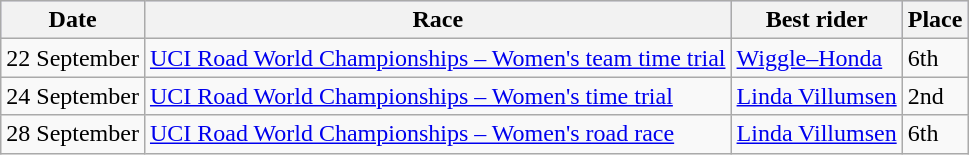<table class="wikitable">
<tr style="background:#ccccff;">
<th>Date</th>
<th>Race</th>
<th>Best rider</th>
<th>Place</th>
</tr>
<tr>
<td>22 September</td>
<td><a href='#'>UCI Road World Championships – Women's team time trial</a></td>
<td><a href='#'>Wiggle–Honda</a></td>
<td>6th</td>
</tr>
<tr>
<td>24 September</td>
<td><a href='#'>UCI Road World Championships – Women's time trial</a></td>
<td> <a href='#'>Linda Villumsen</a></td>
<td>2nd</td>
</tr>
<tr>
<td>28 September</td>
<td><a href='#'>UCI Road World Championships – Women's road race</a></td>
<td> <a href='#'>Linda Villumsen</a></td>
<td>6th</td>
</tr>
</table>
